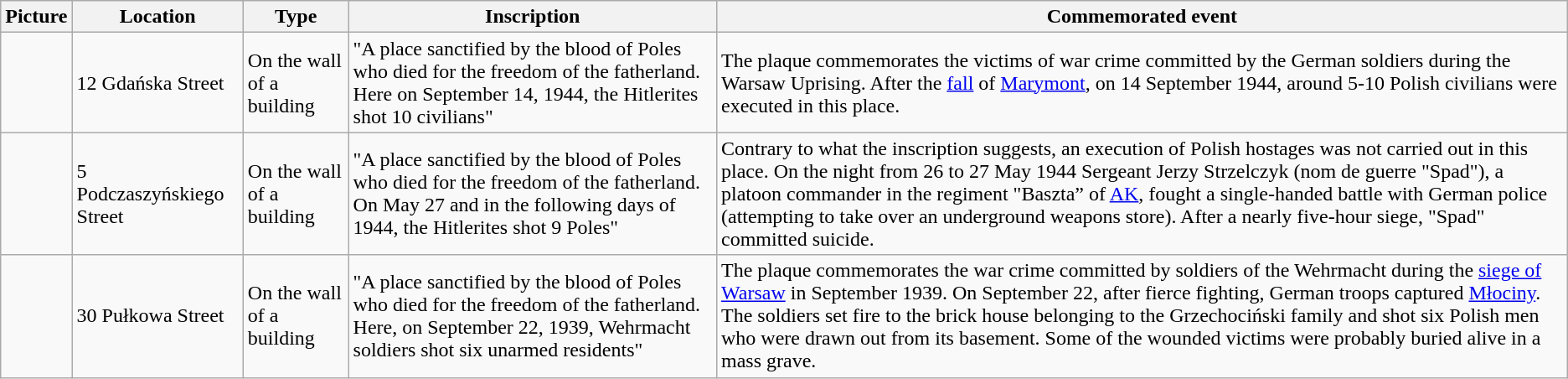<table class="wikitable sortable">
<tr>
<th scope="col">Picture</th>
<th scope="col">Location</th>
<th scope="col">Type</th>
<th scope="col">Inscription</th>
<th scope="col">Commemorated event</th>
</tr>
<tr>
<td></td>
<td>12 Gdańska Street</td>
<td>On the wall of a building</td>
<td>"A place sanctified by the blood of Poles who died for the freedom of the fatherland. Here on September 14, 1944, the Hitlerites shot 10 civilians"</td>
<td>The plaque commemorates the victims of war crime committed by the German soldiers during the Warsaw Uprising. After the <a href='#'>fall</a> of <a href='#'>Marymont</a>, on 14 September 1944, around 5-10 Polish civilians were executed in this place.</td>
</tr>
<tr>
<td></td>
<td>5 Podczaszyńskiego Street</td>
<td>On the wall of a building</td>
<td>"A place sanctified by the blood of Poles who died for the freedom of the fatherland. On May 27 and in the following days of 1944, the Hitlerites shot 9 Poles"</td>
<td>Contrary to what the inscription suggests, an execution of Polish hostages was not carried out in this place. On the night from 26 to 27 May 1944 Sergeant Jerzy Strzelczyk (nom de guerre "Spad"), a platoon commander in the regiment "Baszta” of <a href='#'>AK</a>, fought a single-handed battle with German police (attempting to take over an underground weapons store). After a nearly five-hour siege, "Spad" committed suicide.</td>
</tr>
<tr>
<td></td>
<td>30 Pułkowa Street</td>
<td>On the wall of a building</td>
<td>"A place sanctified by the blood of Poles who died for the freedom of the fatherland. Here, on September 22, 1939, Wehrmacht soldiers shot six unarmed residents"</td>
<td>The plaque commemorates the war crime committed by soldiers of the Wehrmacht during the <a href='#'>siege of Warsaw</a> in September 1939. On September 22, after fierce fighting, German troops captured <a href='#'>Młociny</a>. The soldiers set fire to the brick house belonging to the Grzechociński family and shot six Polish men who were drawn out from its basement. Some of the wounded victims were probably buried alive in a mass grave.</td>
</tr>
</table>
